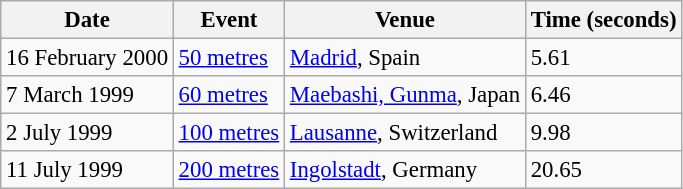<table class="wikitable" style="border-collapse: collapse; font-size: 95%;">
<tr>
<th>Date</th>
<th>Event</th>
<th>Venue</th>
<th>Time (seconds)</th>
</tr>
<tr>
<td>16 February 2000</td>
<td><a href='#'>50 metres</a></td>
<td><a href='#'>Madrid</a>, Spain</td>
<td>5.61</td>
</tr>
<tr>
<td>7 March 1999</td>
<td><a href='#'>60 metres</a></td>
<td><a href='#'>Maebashi, Gunma</a>, Japan</td>
<td>6.46</td>
</tr>
<tr>
<td>2 July 1999</td>
<td><a href='#'>100 metres</a></td>
<td><a href='#'>Lausanne</a>, Switzerland</td>
<td>9.98</td>
</tr>
<tr>
<td>11 July 1999</td>
<td><a href='#'>200 metres</a></td>
<td><a href='#'>Ingolstadt</a>, Germany</td>
<td>20.65</td>
</tr>
</table>
